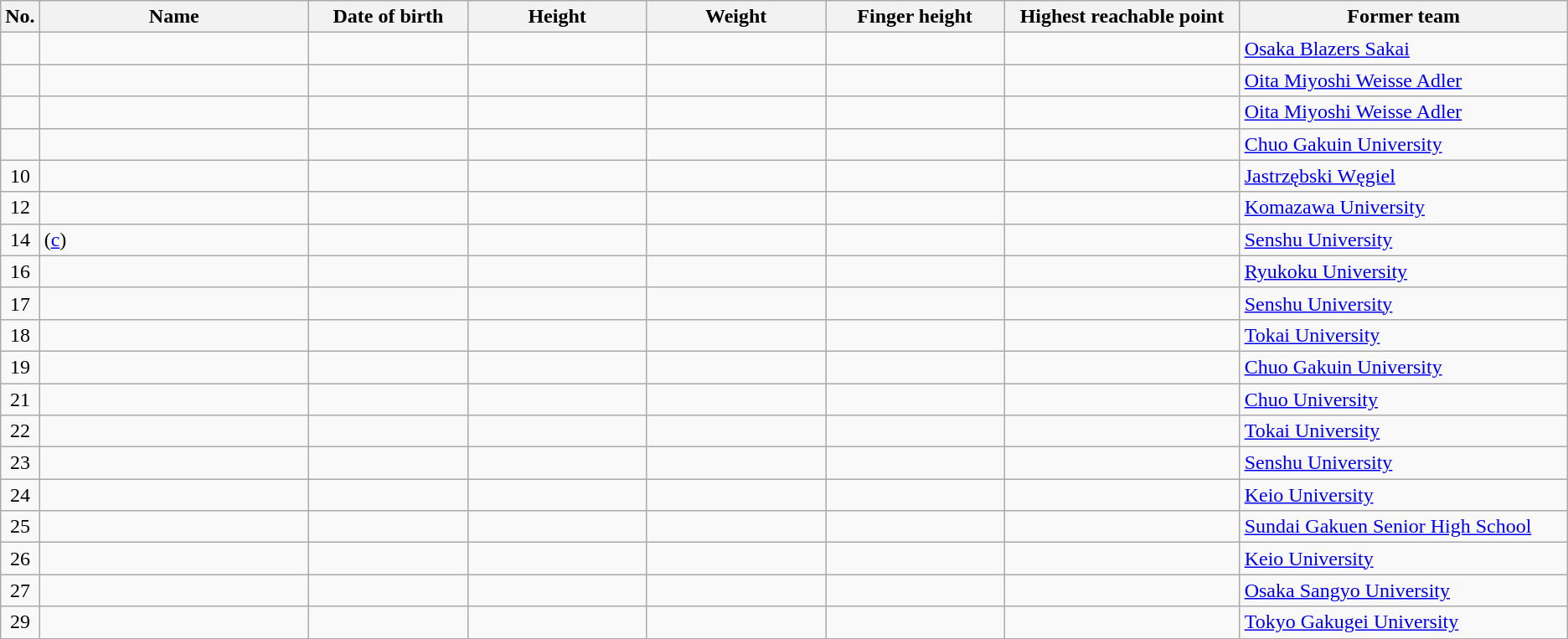<table class="wikitable sortable mw-collapsible" style="font-size:100%; text-align:center;">
<tr>
<th>No.</th>
<th style="width:14em">Name</th>
<th style="width:8em">Date of birth</th>
<th style="width:9em">Height</th>
<th style="width:9em">Weight</th>
<th style="width:9em">Finger height</th>
<th style="width:12em">Highest reachable point</th>
<th style="width:17em">Former team</th>
</tr>
<tr>
<td></td>
<td align=left></td>
<td align=right></td>
<td></td>
<td></td>
<td></td>
<td></td>
<td align=left> <a href='#'>Osaka Blazers Sakai</a></td>
</tr>
<tr>
<td></td>
<td align=left></td>
<td align=right></td>
<td></td>
<td></td>
<td></td>
<td></td>
<td align=left> <a href='#'>Oita Miyoshi Weisse Adler</a></td>
</tr>
<tr>
<td></td>
<td align=left></td>
<td align=right></td>
<td></td>
<td></td>
<td></td>
<td></td>
<td align=left> <a href='#'>Oita Miyoshi Weisse Adler</a></td>
</tr>
<tr>
<td></td>
<td align=left></td>
<td align=right></td>
<td></td>
<td></td>
<td></td>
<td></td>
<td align=left> <a href='#'>Chuo Gakuin University</a></td>
</tr>
<tr>
<td>10</td>
<td align=left></td>
<td align=right></td>
<td></td>
<td></td>
<td></td>
<td></td>
<td align=left> <a href='#'>Jastrzębski Węgiel</a></td>
</tr>
<tr>
<td>12</td>
<td align=left></td>
<td align=right></td>
<td></td>
<td></td>
<td></td>
<td></td>
<td align=left> <a href='#'>Komazawa University</a></td>
</tr>
<tr>
<td>14</td>
<td align=left> (<a href='#'>c</a>)</td>
<td align=right></td>
<td></td>
<td></td>
<td></td>
<td></td>
<td align=left> <a href='#'>Senshu University</a></td>
</tr>
<tr>
<td>16</td>
<td align=left></td>
<td align=right></td>
<td></td>
<td></td>
<td></td>
<td></td>
<td align=left> <a href='#'>Ryukoku University</a></td>
</tr>
<tr>
<td>17</td>
<td align=left></td>
<td align=right></td>
<td></td>
<td></td>
<td></td>
<td></td>
<td align=left> <a href='#'>Senshu University</a></td>
</tr>
<tr>
<td>18</td>
<td align=left></td>
<td align=right></td>
<td></td>
<td></td>
<td></td>
<td></td>
<td align=left> <a href='#'>Tokai University</a></td>
</tr>
<tr>
<td>19</td>
<td align=left></td>
<td align=right></td>
<td></td>
<td></td>
<td></td>
<td></td>
<td align=left> <a href='#'>Chuo Gakuin University</a></td>
</tr>
<tr>
<td>21</td>
<td align=left></td>
<td align=right></td>
<td></td>
<td></td>
<td></td>
<td></td>
<td align=left> <a href='#'>Chuo University</a></td>
</tr>
<tr>
<td>22</td>
<td align=left></td>
<td align=right></td>
<td></td>
<td></td>
<td></td>
<td></td>
<td align=left> <a href='#'>Tokai University</a></td>
</tr>
<tr>
<td>23</td>
<td align=left></td>
<td align=right></td>
<td></td>
<td></td>
<td></td>
<td></td>
<td align=left> <a href='#'>Senshu University</a></td>
</tr>
<tr>
<td>24</td>
<td align=left></td>
<td align=right></td>
<td></td>
<td></td>
<td></td>
<td></td>
<td align=left> <a href='#'>Keio University</a></td>
</tr>
<tr>
<td>25</td>
<td align=left></td>
<td align=right></td>
<td></td>
<td></td>
<td></td>
<td></td>
<td align=left> <a href='#'>Sundai Gakuen Senior High School</a></td>
</tr>
<tr>
<td>26</td>
<td align=left></td>
<td align=right></td>
<td></td>
<td></td>
<td></td>
<td></td>
<td align=left> <a href='#'>Keio University</a></td>
</tr>
<tr>
<td>27</td>
<td align=left></td>
<td align=right></td>
<td></td>
<td></td>
<td></td>
<td></td>
<td align=left> <a href='#'>Osaka Sangyo University</a></td>
</tr>
<tr>
<td>29</td>
<td align=left></td>
<td align=right></td>
<td></td>
<td></td>
<td></td>
<td></td>
<td align=left> <a href='#'>Tokyo Gakugei University</a></td>
</tr>
</table>
